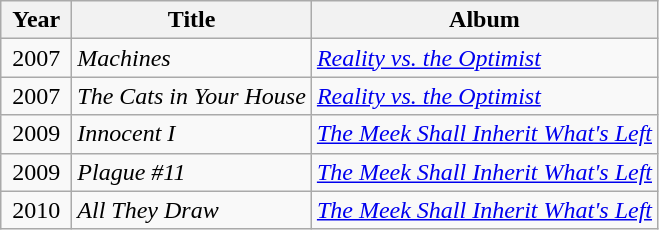<table class="wikitable">
<tr>
<th width="40">Year</th>
<th>Title</th>
<th>Album</th>
</tr>
<tr>
<td align="center" valign="top">2007</td>
<td align="left" valign="top"><em>Machines</em></td>
<td align="left" valign="top"><em><a href='#'>Reality vs. the Optimist</a></em></td>
</tr>
<tr>
<td align="center" valign="top">2007</td>
<td align="left" valign="top"><em>The Cats in Your House</em></td>
<td align="left" valign="top"><em><a href='#'>Reality vs. the Optimist</a></em></td>
</tr>
<tr>
<td align="center" valign="top">2009</td>
<td align="left" valign="top"><em>Innocent I</em></td>
<td align="left" valign="top"><em><a href='#'>The Meek Shall Inherit What's Left</a></em></td>
</tr>
<tr>
<td align="center" valign="top">2009</td>
<td align="left" valign="top"><em>Plague #11</em></td>
<td align="left" valign="top"><em><a href='#'>The Meek Shall Inherit What's Left</a></em></td>
</tr>
<tr>
<td align="center" valign="top">2010</td>
<td align="left" valign="top"><em>All They Draw</em></td>
<td align="left" valign="top"><em><a href='#'>The Meek Shall Inherit What's Left</a></em></td>
</tr>
</table>
